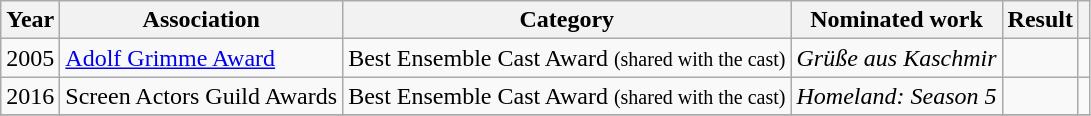<table class="wikitable">
<tr>
<th>Year</th>
<th>Association</th>
<th>Category</th>
<th>Nominated work</th>
<th>Result</th>
<th></th>
</tr>
<tr>
<td>2005</td>
<td><a href='#'>Adolf Grimme Award</a></td>
<td>Best Ensemble Cast Award <small>(shared with the cast)</small></td>
<td><em>Grüße aus Kaschmir</em></td>
<td></td>
<td></td>
</tr>
<tr>
<td>2016</td>
<td>Screen Actors Guild Awards</td>
<td>Best Ensemble Cast Award <small>(shared with the cast)</small></td>
<td><em>Homeland: Season 5</em></td>
<td></td>
<td></td>
</tr>
<tr>
</tr>
</table>
